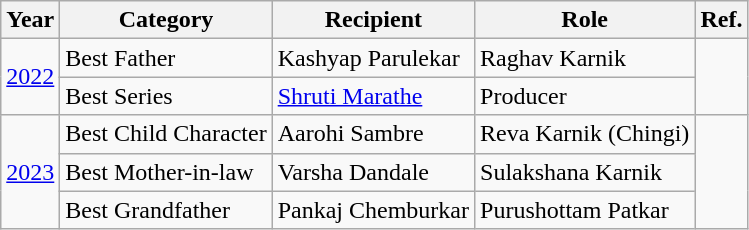<table class="wikitable">
<tr>
<th>Year</th>
<th>Category</th>
<th>Recipient</th>
<th>Role</th>
<th>Ref.</th>
</tr>
<tr>
<td rowspan="2"><a href='#'>2022</a></td>
<td>Best Father</td>
<td>Kashyap Parulekar</td>
<td>Raghav Karnik</td>
<td rowspan="2"></td>
</tr>
<tr>
<td>Best Series</td>
<td><a href='#'>Shruti Marathe</a></td>
<td>Producer</td>
</tr>
<tr>
<td rowspan="3"><a href='#'>2023</a></td>
<td>Best Child Character</td>
<td>Aarohi Sambre</td>
<td>Reva Karnik (Chingi)</td>
<td rowspan="3"></td>
</tr>
<tr>
<td>Best Mother-in-law</td>
<td>Varsha Dandale</td>
<td>Sulakshana Karnik</td>
</tr>
<tr>
<td>Best Grandfather</td>
<td>Pankaj Chemburkar</td>
<td>Purushottam Patkar</td>
</tr>
</table>
